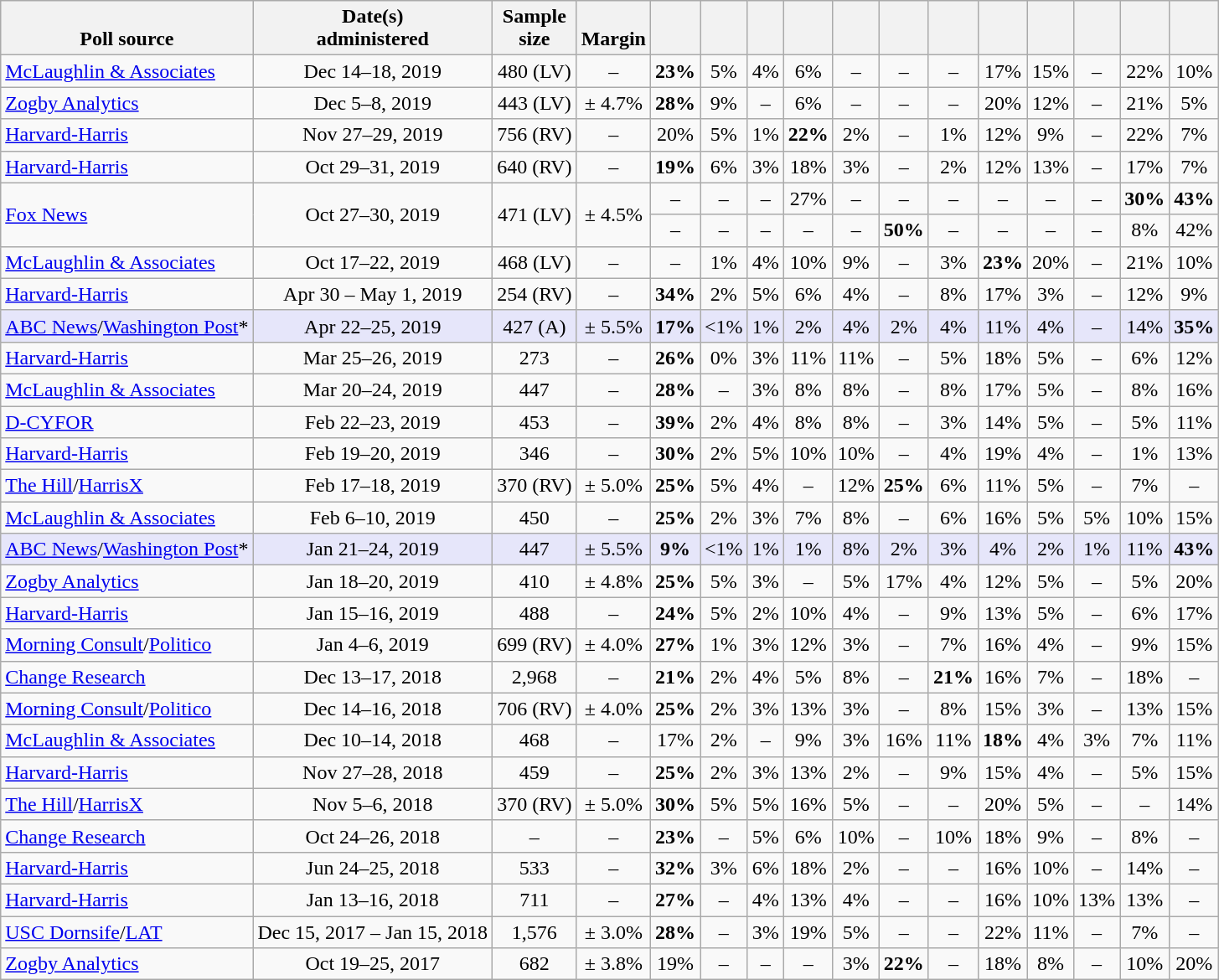<table class="wikitable sortable" style="text-align:center;">
<tr valign=bottom>
<th style="background-position: right 85%;">Poll source</th>
<th style="background-position: right 85%;">Date(s)<br>administered</th>
<th style="background-position: right 85%;">Sample<br>size</th>
<th style="background-position: right 85%;">Margin<br></th>
<th></th>
<th></th>
<th></th>
<th></th>
<th></th>
<th></th>
<th></th>
<th></th>
<th></th>
<th></th>
<th></th>
<th></th>
</tr>
<tr>
<td style="text-align:left;"><a href='#'>McLaughlin & Associates</a></td>
<td>Dec 14–18, 2019</td>
<td>480 (LV)</td>
<td>–</td>
<td><strong>23%</strong></td>
<td>5%</td>
<td>4%</td>
<td>6%</td>
<td>–</td>
<td>–</td>
<td>–</td>
<td>17%</td>
<td>15%</td>
<td>–</td>
<td>22%</td>
<td>10%</td>
</tr>
<tr>
<td style="text-align:left;"><a href='#'>Zogby Analytics</a></td>
<td>Dec 5–8, 2019</td>
<td>443 (LV)</td>
<td>± 4.7%</td>
<td><strong>28%</strong></td>
<td>9%</td>
<td>–</td>
<td>6%</td>
<td>–</td>
<td>–</td>
<td>–</td>
<td>20%</td>
<td>12%</td>
<td>–</td>
<td>21%</td>
<td>5%</td>
</tr>
<tr>
<td style="text-align:left;"><a href='#'>Harvard-Harris</a></td>
<td>Nov 27–29, 2019</td>
<td>756 (RV)</td>
<td>–</td>
<td>20%</td>
<td>5%</td>
<td>1%</td>
<td><strong>22%</strong></td>
<td>2%</td>
<td>–</td>
<td>1%</td>
<td>12%</td>
<td>9%</td>
<td>–</td>
<td>22%</td>
<td>7%</td>
</tr>
<tr>
<td style="text-align:left;"><a href='#'>Harvard-Harris</a></td>
<td>Oct 29–31, 2019</td>
<td>640 (RV)</td>
<td>–</td>
<td><strong>19%</strong></td>
<td>6%</td>
<td>3%</td>
<td>18%</td>
<td>3%</td>
<td>–</td>
<td>2%</td>
<td>12%</td>
<td>13%</td>
<td>–</td>
<td>17%</td>
<td>7%</td>
</tr>
<tr>
<td style="text-align:left;" rowspan="2"><a href='#'>Fox News</a></td>
<td rowspan="2">Oct 27–30, 2019</td>
<td rowspan="2">471 (LV)</td>
<td rowspan="2">± 4.5%</td>
<td>–</td>
<td>–</td>
<td>–</td>
<td>27%</td>
<td>–</td>
<td>–</td>
<td>–</td>
<td>–</td>
<td>–</td>
<td>–</td>
<td><strong>30%</strong></td>
<td><strong>43%</strong></td>
</tr>
<tr>
<td>–</td>
<td>–</td>
<td>–</td>
<td>–</td>
<td>–</td>
<td><strong>50%</strong></td>
<td>–</td>
<td>–</td>
<td>–</td>
<td>–</td>
<td>8%</td>
<td>42%</td>
</tr>
<tr>
<td style="text-align:left;"><a href='#'>McLaughlin & Associates</a></td>
<td>Oct 17–22, 2019</td>
<td>468 (LV)</td>
<td>–</td>
<td>–</td>
<td>1%</td>
<td>4%</td>
<td>10%</td>
<td>9%</td>
<td>–</td>
<td>3%</td>
<td><strong>23%</strong></td>
<td>20%</td>
<td>–</td>
<td>21%</td>
<td>10%</td>
</tr>
<tr>
<td style="text-align:left;"><a href='#'>Harvard-Harris</a></td>
<td>Apr 30 – May 1, 2019</td>
<td>254 (RV)</td>
<td>–</td>
<td><strong>34%</strong></td>
<td>2%</td>
<td>5%</td>
<td>6%</td>
<td>4%</td>
<td>–</td>
<td>8%</td>
<td>17%</td>
<td>3%</td>
<td>–</td>
<td>12%</td>
<td>9%</td>
</tr>
<tr bgcolor=lavender>
<td style="text-align:left;"><a href='#'>ABC News</a>/<a href='#'>Washington Post</a>*</td>
<td>Apr 22–25, 2019</td>
<td>427 (A)</td>
<td>± 5.5%</td>
<td><strong>17%</strong></td>
<td><1%</td>
<td>1%</td>
<td>2%</td>
<td>4%</td>
<td>2%</td>
<td>4%</td>
<td>11%</td>
<td>4%</td>
<td>–</td>
<td>14%</td>
<td><strong>35%</strong></td>
</tr>
<tr>
<td style="text-align:left;"><a href='#'>Harvard-Harris</a></td>
<td>Mar 25–26, 2019</td>
<td>273</td>
<td>–</td>
<td><strong>26%</strong></td>
<td>0%</td>
<td>3%</td>
<td>11%</td>
<td>11%</td>
<td>–</td>
<td>5%</td>
<td>18%</td>
<td>5%</td>
<td>–</td>
<td>6%</td>
<td>12%</td>
</tr>
<tr>
<td style="text-align:left;"><a href='#'>McLaughlin & Associates</a></td>
<td>Mar 20–24, 2019</td>
<td>447</td>
<td>–</td>
<td><strong>28%</strong></td>
<td>–</td>
<td>3%</td>
<td>8%</td>
<td>8%</td>
<td>–</td>
<td>8%</td>
<td>17%</td>
<td>5%</td>
<td>–</td>
<td>8%</td>
<td>16%</td>
</tr>
<tr>
<td style="text-align:left;"><a href='#'>D-CYFOR</a></td>
<td>Feb 22–23, 2019</td>
<td>453</td>
<td>–</td>
<td><strong>39%</strong></td>
<td>2%</td>
<td>4%</td>
<td>8%</td>
<td>8%</td>
<td>–</td>
<td>3%</td>
<td>14%</td>
<td>5%</td>
<td>–</td>
<td>5%</td>
<td>11%</td>
</tr>
<tr>
<td style="text-align:left;"><a href='#'>Harvard-Harris</a></td>
<td>Feb 19–20, 2019</td>
<td>346</td>
<td>–</td>
<td><strong>30%</strong></td>
<td>2%</td>
<td>5%</td>
<td>10%</td>
<td>10%</td>
<td>–</td>
<td>4%</td>
<td>19%</td>
<td>4%</td>
<td>–</td>
<td>1%</td>
<td>13%</td>
</tr>
<tr>
<td style="text-align:left;"><a href='#'>The Hill</a>/<a href='#'>HarrisX</a></td>
<td>Feb 17–18, 2019</td>
<td>370 (RV)</td>
<td>± 5.0%</td>
<td><strong>25%</strong></td>
<td>5%</td>
<td>4%</td>
<td>–</td>
<td>12%</td>
<td><strong>25%</strong></td>
<td>6%</td>
<td>11%</td>
<td>5%</td>
<td>–</td>
<td>7%</td>
<td>–</td>
</tr>
<tr>
<td style="text-align:left;"><a href='#'>McLaughlin & Associates</a></td>
<td>Feb 6–10, 2019</td>
<td>450</td>
<td>–</td>
<td><strong>25%</strong></td>
<td>2%</td>
<td>3%</td>
<td>7%</td>
<td>8%</td>
<td>–</td>
<td>6%</td>
<td>16%</td>
<td>5%</td>
<td>5%</td>
<td>10%</td>
<td>15%</td>
</tr>
<tr bgcolor=lavender>
<td style="text-align:left;"><a href='#'>ABC News</a>/<a href='#'>Washington Post</a>*</td>
<td>Jan 21–24, 2019</td>
<td>447</td>
<td>± 5.5%</td>
<td><strong>9%</strong></td>
<td><1%</td>
<td>1%</td>
<td>1%</td>
<td>8%</td>
<td>2%</td>
<td>3%</td>
<td>4%</td>
<td>2%</td>
<td>1%</td>
<td>11%</td>
<td><strong>43%</strong></td>
</tr>
<tr>
<td style="text-align:left;"><a href='#'>Zogby Analytics</a></td>
<td>Jan 18–20, 2019</td>
<td>410</td>
<td>± 4.8%</td>
<td><strong>25%</strong></td>
<td>5%</td>
<td>3%</td>
<td>–</td>
<td>5%</td>
<td>17%</td>
<td>4%</td>
<td>12%</td>
<td>5%</td>
<td>–</td>
<td>5%</td>
<td>20%</td>
</tr>
<tr>
<td style="text-align:left;"><a href='#'>Harvard-Harris</a></td>
<td>Jan 15–16, 2019</td>
<td>488</td>
<td>–</td>
<td><strong>24%</strong></td>
<td>5%</td>
<td>2%</td>
<td>10%</td>
<td>4%</td>
<td>–</td>
<td>9%</td>
<td>13%</td>
<td>5%</td>
<td>–</td>
<td>6%</td>
<td>17%</td>
</tr>
<tr>
<td style="text-align:left;"><a href='#'>Morning Consult</a>/<a href='#'>Politico</a></td>
<td>Jan 4–6, 2019</td>
<td>699 (RV)</td>
<td>± 4.0%</td>
<td><strong>27%</strong></td>
<td>1%</td>
<td>3%</td>
<td>12%</td>
<td>3%</td>
<td>–</td>
<td>7%</td>
<td>16%</td>
<td>4%</td>
<td>–</td>
<td>9%</td>
<td>15%</td>
</tr>
<tr>
<td style="text-align:left;"><a href='#'>Change Research</a></td>
<td>Dec 13–17, 2018</td>
<td>2,968</td>
<td>–</td>
<td><strong>21%</strong></td>
<td>2%</td>
<td>4%</td>
<td>5%</td>
<td>8%</td>
<td>–</td>
<td><strong>21%</strong></td>
<td>16%</td>
<td>7%</td>
<td>–</td>
<td>18%</td>
<td>–</td>
</tr>
<tr>
<td style="text-align:left;"><a href='#'>Morning Consult</a>/<a href='#'>Politico</a></td>
<td>Dec 14–16, 2018</td>
<td>706 (RV)</td>
<td>± 4.0%</td>
<td><strong>25%</strong></td>
<td>2%</td>
<td>3%</td>
<td>13%</td>
<td>3%</td>
<td>–</td>
<td>8%</td>
<td>15%</td>
<td>3%</td>
<td>–</td>
<td>13%</td>
<td>15%</td>
</tr>
<tr>
<td style="text-align:left;"><a href='#'>McLaughlin & Associates</a></td>
<td>Dec 10–14, 2018</td>
<td>468</td>
<td>–</td>
<td>17%</td>
<td>2%</td>
<td>–</td>
<td>9%</td>
<td>3%</td>
<td>16%</td>
<td>11%</td>
<td><strong>18%</strong></td>
<td>4%</td>
<td>3%</td>
<td>7%</td>
<td>11%</td>
</tr>
<tr>
<td style="text-align:left;"><a href='#'>Harvard-Harris</a></td>
<td>Nov 27–28, 2018</td>
<td>459</td>
<td>–</td>
<td><strong>25%</strong></td>
<td>2%</td>
<td>3%</td>
<td>13%</td>
<td>2%</td>
<td>–</td>
<td>9%</td>
<td>15%</td>
<td>4%</td>
<td>–</td>
<td>5%</td>
<td>15%</td>
</tr>
<tr>
<td style="text-align:left;"><a href='#'>The Hill</a>/<a href='#'>HarrisX</a></td>
<td>Nov 5–6, 2018</td>
<td>370 (RV)</td>
<td>± 5.0%</td>
<td><strong>30%</strong></td>
<td>5%</td>
<td>5%</td>
<td>16%</td>
<td>5%</td>
<td>–</td>
<td>–</td>
<td>20%</td>
<td>5%</td>
<td>–</td>
<td>–</td>
<td>14%</td>
</tr>
<tr>
<td style="text-align:left;"><a href='#'>Change Research</a></td>
<td>Oct 24–26, 2018</td>
<td>–</td>
<td>–</td>
<td><strong>23%</strong></td>
<td>–</td>
<td>5%</td>
<td>6%</td>
<td>10%</td>
<td>–</td>
<td>10%</td>
<td>18%</td>
<td>9%</td>
<td>–</td>
<td>8%</td>
<td>–</td>
</tr>
<tr>
<td style="text-align:left;"><a href='#'>Harvard-Harris</a></td>
<td>Jun 24–25, 2018</td>
<td>533</td>
<td>–</td>
<td><strong>32%</strong></td>
<td>3%</td>
<td>6%</td>
<td>18%</td>
<td>2%</td>
<td>–</td>
<td>–</td>
<td>16%</td>
<td>10%</td>
<td>–</td>
<td>14%</td>
<td>–</td>
</tr>
<tr>
<td style="text-align:left;"><a href='#'>Harvard-Harris</a></td>
<td>Jan 13–16, 2018</td>
<td>711</td>
<td>–</td>
<td><strong>27%</strong></td>
<td>–</td>
<td>4%</td>
<td>13%</td>
<td>4%</td>
<td>–</td>
<td>–</td>
<td>16%</td>
<td>10%</td>
<td>13%</td>
<td>13%</td>
<td>–</td>
</tr>
<tr>
<td style="text-align:left;"><a href='#'>USC Dornsife</a>/<a href='#'>LAT</a></td>
<td>Dec 15, 2017 – Jan 15, 2018</td>
<td>1,576</td>
<td>± 3.0%</td>
<td><strong>28%</strong></td>
<td>–</td>
<td>3%</td>
<td>19%</td>
<td>5%</td>
<td>–</td>
<td>–</td>
<td>22%</td>
<td>11%</td>
<td>–</td>
<td>7%</td>
<td>–</td>
</tr>
<tr>
<td style="text-align:left;"><a href='#'>Zogby Analytics</a></td>
<td>Oct 19–25, 2017</td>
<td>682</td>
<td>± 3.8%</td>
<td>19%</td>
<td>–</td>
<td>–</td>
<td>–</td>
<td>3%</td>
<td><strong>22%</strong></td>
<td>–</td>
<td>18%</td>
<td>8%</td>
<td>–</td>
<td>10%</td>
<td>20%</td>
</tr>
</table>
